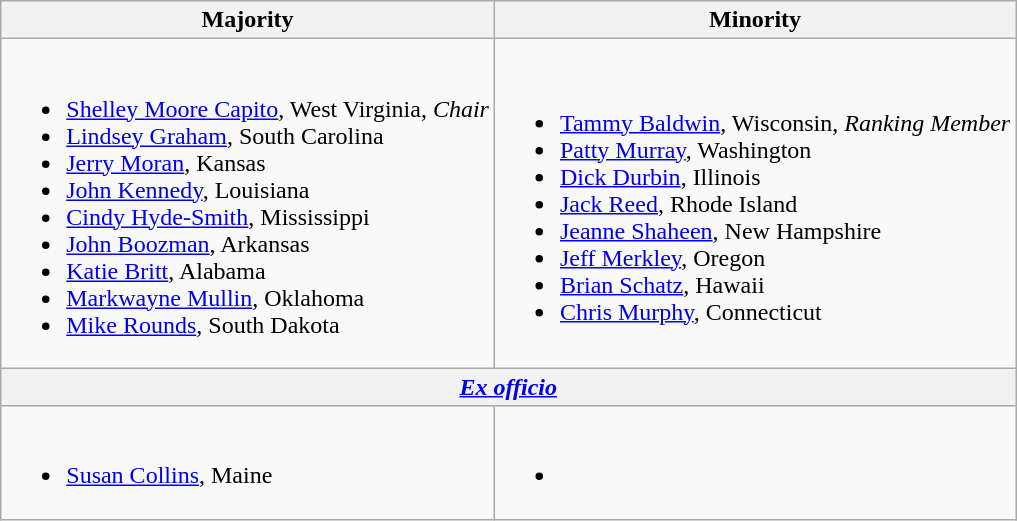<table class=wikitable>
<tr>
<th>Majority</th>
<th>Minority</th>
</tr>
<tr>
<td><br><ul><li><a href='#'>Shelley Moore Capito</a>, West Virginia, <em>Chair</em></li><li><a href='#'>Lindsey Graham</a>, South Carolina</li><li><a href='#'>Jerry Moran</a>, Kansas</li><li><a href='#'>John Kennedy</a>, Louisiana</li><li><a href='#'>Cindy Hyde-Smith</a>, Mississippi</li><li><a href='#'>John Boozman</a>, Arkansas</li><li><a href='#'>Katie Britt</a>, Alabama</li><li><a href='#'>Markwayne Mullin</a>, Oklahoma</li><li><a href='#'>Mike Rounds</a>, South Dakota</li></ul></td>
<td><br><ul><li><a href='#'>Tammy Baldwin</a>, Wisconsin, <em>Ranking Member</em></li><li><a href='#'>Patty Murray</a>, Washington</li><li><a href='#'>Dick Durbin</a>, Illinois</li><li><a href='#'>Jack Reed</a>, Rhode Island</li><li><a href='#'>Jeanne Shaheen</a>, New Hampshire</li><li><a href='#'>Jeff Merkley</a>, Oregon</li><li><a href='#'>Brian Schatz</a>, Hawaii</li><li><a href='#'>Chris Murphy</a>, Connecticut</li></ul></td>
</tr>
<tr>
<th colspan=2 align=center><em><a href='#'>Ex officio</a></em></th>
</tr>
<tr>
<td><br><ul><li><a href='#'>Susan Collins</a>, Maine</li></ul></td>
<td><br><ul><li></li></ul></td>
</tr>
</table>
